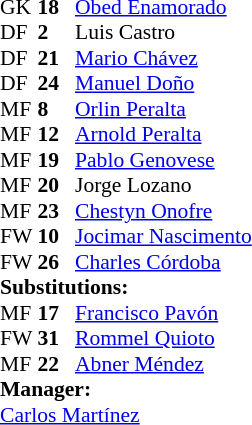<table style = "font-size: 90%" cellspacing = "0" cellpadding = "0">
<tr>
<td colspan = 4></td>
</tr>
<tr>
<th style="width:25px;"></th>
<th style="width:25px;"></th>
</tr>
<tr>
<td>GK</td>
<td><strong>18</strong></td>
<td> <a href='#'>Obed Enamorado</a></td>
</tr>
<tr>
<td>DF</td>
<td><strong>2</strong></td>
<td> Luis Castro</td>
</tr>
<tr>
<td>DF</td>
<td><strong>21</strong></td>
<td> <a href='#'>Mario Chávez</a></td>
</tr>
<tr>
<td>DF</td>
<td><strong>24</strong></td>
<td> <a href='#'>Manuel Doño</a></td>
</tr>
<tr>
<td>MF</td>
<td><strong>8</strong></td>
<td> <a href='#'>Orlin Peralta</a></td>
<td></td>
<td></td>
</tr>
<tr>
<td>MF</td>
<td><strong>12</strong></td>
<td> <a href='#'>Arnold Peralta</a></td>
</tr>
<tr>
<td>MF</td>
<td><strong>19</strong></td>
<td> <a href='#'>Pablo Genovese</a></td>
</tr>
<tr>
<td>MF</td>
<td><strong>20</strong></td>
<td> Jorge Lozano</td>
</tr>
<tr>
<td>MF</td>
<td><strong>23</strong></td>
<td> <a href='#'>Chestyn Onofre</a></td>
<td></td>
<td></td>
<td></td>
<td></td>
</tr>
<tr>
<td>FW</td>
<td><strong>10</strong></td>
<td> <a href='#'>Jocimar Nascimento</a></td>
</tr>
<tr>
<td>FW</td>
<td><strong>26</strong></td>
<td> <a href='#'>Charles Córdoba</a></td>
<td></td>
<td></td>
</tr>
<tr>
<td colspan = 3><strong>Substitutions:</strong></td>
</tr>
<tr>
<td>MF</td>
<td><strong>17</strong></td>
<td> <a href='#'>Francisco Pavón</a></td>
<td></td>
<td></td>
</tr>
<tr>
<td>FW</td>
<td><strong>31</strong></td>
<td> <a href='#'>Rommel Quioto</a></td>
<td></td>
<td></td>
</tr>
<tr>
<td>MF</td>
<td><strong>22</strong></td>
<td> <a href='#'>Abner Méndez</a></td>
<td></td>
<td></td>
</tr>
<tr>
<td colspan = 3><strong>Manager:</strong></td>
</tr>
<tr>
<td colspan = 3> <a href='#'>Carlos Martínez</a></td>
</tr>
</table>
